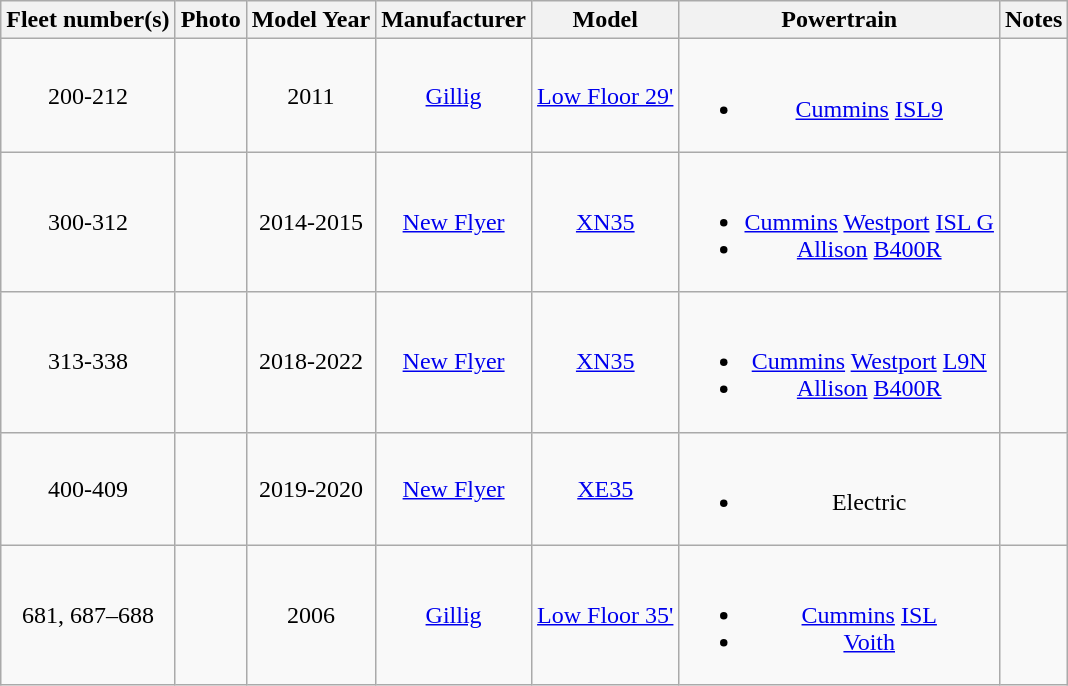<table class="wikitable">
<tr>
<th>Fleet number(s)</th>
<th>Photo</th>
<th>Model Year</th>
<th>Manufacturer</th>
<th>Model</th>
<th>Powertrain</th>
<th>Notes</th>
</tr>
<tr align="center">
<td>200-212</td>
<td></td>
<td>2011</td>
<td><a href='#'>Gillig</a></td>
<td><a href='#'>Low Floor 29'</a></td>
<td><br><ul><li><a href='#'>Cummins</a> <a href='#'>ISL9</a></li></ul></td>
<td align="left"></td>
</tr>
<tr align="center">
<td>300-312</td>
<td></td>
<td>2014-2015</td>
<td><a href='#'>New Flyer</a></td>
<td><a href='#'>XN35</a></td>
<td><br><ul><li><a href='#'>Cummins</a> <a href='#'>Westport</a> <a href='#'>ISL G</a></li><li><a href='#'>Allison</a> <a href='#'>B400R</a></li></ul></td>
<td align="left"></td>
</tr>
<tr align="center">
<td>313-338</td>
<td></td>
<td>2018-2022</td>
<td><a href='#'>New Flyer</a></td>
<td><a href='#'>XN35</a></td>
<td><br><ul><li><a href='#'>Cummins</a> <a href='#'>Westport</a> <a href='#'>L9N</a></li><li><a href='#'>Allison</a> <a href='#'>B400R</a></li></ul></td>
<td align="left"></td>
</tr>
<tr align="center">
<td>400-409</td>
<td></td>
<td>2019-2020</td>
<td><a href='#'>New Flyer</a></td>
<td><a href='#'>XE35</a></td>
<td><br><ul><li>Electric</li></ul></td>
<td align="left"></td>
</tr>
<tr align="center">
<td>681, 687–688</td>
<td></td>
<td>2006</td>
<td><a href='#'>Gillig</a></td>
<td><a href='#'>Low Floor 35'</a></td>
<td><br><ul><li><a href='#'>Cummins</a> <a href='#'>ISL</a></li><li><a href='#'>Voith</a></li></ul></td>
<td align="left"></td>
</tr>
</table>
